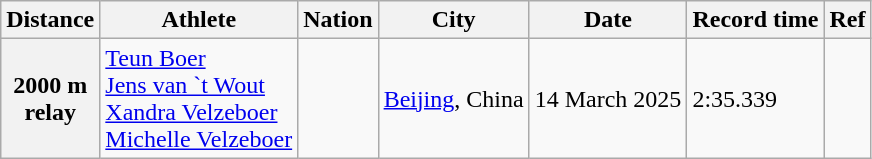<table class="wikitable">
<tr>
<th>Distance</th>
<th>Athlete</th>
<th>Nation</th>
<th>City</th>
<th>Date</th>
<th>Record time</th>
<th>Ref</th>
</tr>
<tr>
<th>2000 m<br>relay</th>
<td><a href='#'>Teun Boer</a><br><a href='#'>Jens van `t Wout</a><br><a href='#'>Xandra Velzeboer</a><br><a href='#'>Michelle Velzeboer</a></td>
<td></td>
<td><a href='#'>Beijing</a>, China</td>
<td>14 March 2025</td>
<td>2:35.339</td>
<td></td>
</tr>
</table>
